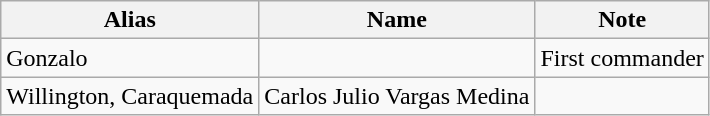<table class="wikitable">
<tr>
<th>Alias</th>
<th>Name</th>
<th>Note</th>
</tr>
<tr>
<td>Gonzalo</td>
<td></td>
<td>First commander</td>
</tr>
<tr>
<td>Willington, Caraquemada</td>
<td>Carlos Julio Vargas Medina</td>
</tr>
</table>
